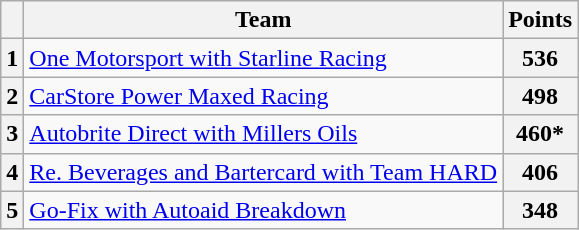<table class="wikitable">
<tr>
<th></th>
<th>Team</th>
<th>Points</th>
</tr>
<tr>
<th>1</th>
<td><a href='#'>One Motorsport with Starline Racing</a></td>
<th>536</th>
</tr>
<tr>
<th>2</th>
<td><a href='#'>CarStore Power Maxed Racing</a></td>
<th>498</th>
</tr>
<tr>
<th>3</th>
<td><a href='#'>Autobrite Direct with Millers Oils</a></td>
<th>460*</th>
</tr>
<tr>
<th>4</th>
<td><a href='#'>Re. Beverages and Bartercard with Team HARD</a></td>
<th>406</th>
</tr>
<tr>
<th>5</th>
<td><a href='#'>Go-Fix with Autoaid Breakdown</a></td>
<th>348</th>
</tr>
</table>
